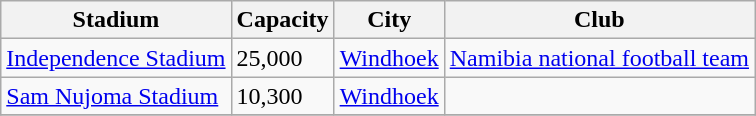<table class="wikitable sortable">
<tr>
<th>Stadium</th>
<th>Capacity</th>
<th>City</th>
<th>Club</th>
</tr>
<tr>
<td><a href='#'>Independence Stadium</a></td>
<td>25,000</td>
<td><a href='#'>Windhoek</a></td>
<td><a href='#'>Namibia national football team</a></td>
</tr>
<tr>
<td><a href='#'>Sam Nujoma Stadium</a></td>
<td>10,300</td>
<td><a href='#'>Windhoek</a></td>
<td></td>
</tr>
<tr>
</tr>
</table>
